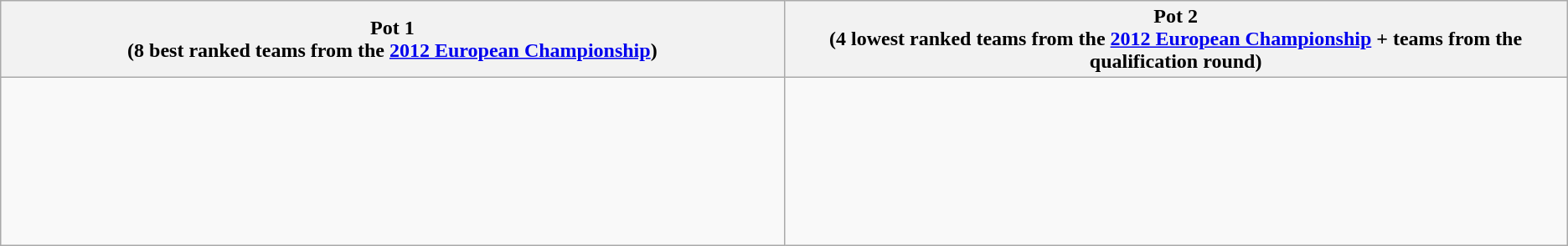<table class="wikitable">
<tr>
<th width=25%>Pot 1 <br>(8 best ranked teams from the <a href='#'>2012 European Championship</a>)</th>
<th width=25%>Pot 2 <br>(4 lowest ranked teams from the <a href='#'>2012 European Championship</a> + teams from the qualification round)</th>
</tr>
<tr>
<td valign="top"><br><br><br><br><br><br><br></td>
<td valign="top"><br><br><br><br><br><br><br></td>
</tr>
</table>
